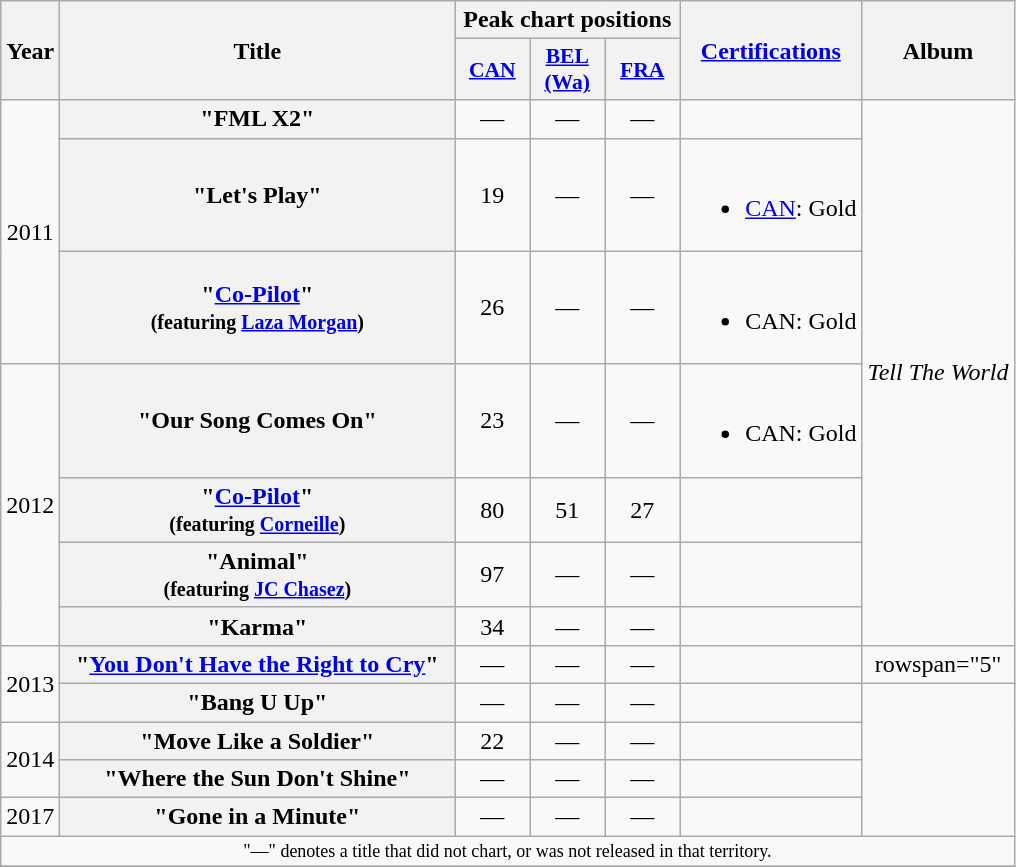<table class="wikitable plainrowheaders" style="text-align:center;">
<tr>
<th scope="col" rowspan="2">Year</th>
<th scope="col" rowspan="2" style="width:16em;">Title</th>
<th scope="col" colspan="3">Peak chart positions</th>
<th scope="col" rowspan="2"><a href='#'>Certifications</a></th>
<th scope="col" rowspan="2">Album</th>
</tr>
<tr>
<th scope="col" style="width:3em;font-size:90%;"><a href='#'>CAN</a><br></th>
<th scope="col" style="width:3em;font-size:90%;"><a href='#'>BEL <br>(Wa)</a><br></th>
<th scope="col" style="width:3em;font-size:90%;"><a href='#'>FRA</a><br></th>
</tr>
<tr>
<td rowspan="3">2011</td>
<th scope="row">"FML X2"</th>
<td>—</td>
<td>—</td>
<td>—</td>
<td></td>
<td rowspan="7"><em>Tell The World</em></td>
</tr>
<tr>
<th scope="row">"Let's Play"</th>
<td>19</td>
<td>—</td>
<td>—</td>
<td><br><ul><li><a href='#'>CAN</a>: Gold</li></ul></td>
</tr>
<tr>
<th scope="row">"<a href='#'>Co-Pilot</a>"<br><small>(featuring <a href='#'>Laza Morgan</a>)</small></th>
<td>26</td>
<td>—</td>
<td>—</td>
<td><br><ul><li>CAN: Gold</li></ul></td>
</tr>
<tr>
<td rowspan="4">2012</td>
<th scope="row">"Our Song Comes On"</th>
<td>23</td>
<td>—</td>
<td>—</td>
<td><br><ul><li>CAN: Gold</li></ul></td>
</tr>
<tr>
<th scope="row">"<a href='#'>Co-Pilot</a>"<br><small>(featuring <a href='#'>Corneille</a>)</small></th>
<td>80</td>
<td>51</td>
<td>27</td>
<td></td>
</tr>
<tr>
<th scope="row">"Animal"<br><small>(featuring <a href='#'>JC Chasez</a>)</small></th>
<td>97</td>
<td>—</td>
<td>—</td>
<td></td>
</tr>
<tr>
<th scope="row">"Karma"</th>
<td>34</td>
<td>—</td>
<td>—</td>
<td></td>
</tr>
<tr>
<td rowspan="2">2013</td>
<th scope="row">"<a href='#'>You Don't Have the Right to Cry</a>"</th>
<td>—</td>
<td>—</td>
<td>—</td>
<td></td>
<td>rowspan="5" </td>
</tr>
<tr>
<th scope="row">"Bang U Up"</th>
<td>—</td>
<td>—</td>
<td>—</td>
<td></td>
</tr>
<tr>
<td rowspan="2">2014</td>
<th scope="row">"Move Like a Soldier"</th>
<td>22</td>
<td>—</td>
<td>—</td>
<td></td>
</tr>
<tr>
<th scope="row">"Where the Sun Don't Shine"</th>
<td>—</td>
<td>—</td>
<td>—</td>
<td></td>
</tr>
<tr>
<td rowspan="1">2017</td>
<th scope="row">"Gone in a Minute"</th>
<td>—</td>
<td>—</td>
<td>—</td>
<td></td>
</tr>
<tr>
<td colspan="14" style="font-size:9pt">"—" denotes a title that did not chart, or was not released in that territory.</td>
</tr>
<tr>
</tr>
</table>
